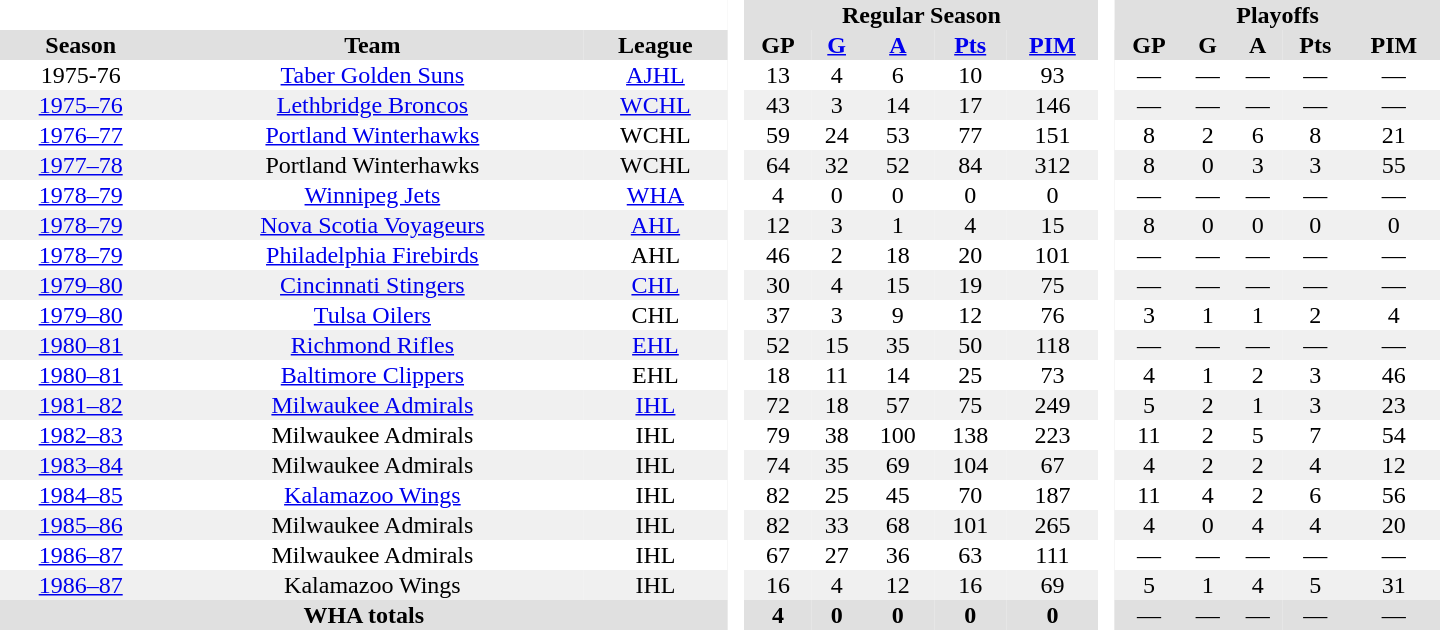<table border="0" cellpadding="1" cellspacing="0" style="text-align:center; width:60em">
<tr bgcolor="#e0e0e0">
<th colspan="3"  bgcolor="#ffffff"> </th>
<th rowspan="99" bgcolor="#ffffff"> </th>
<th colspan="5">Regular Season</th>
<th rowspan="99" bgcolor="#ffffff"> </th>
<th colspan="5">Playoffs</th>
</tr>
<tr bgcolor="#e0e0e0">
<th>Season</th>
<th>Team</th>
<th>League</th>
<th>GP</th>
<th><a href='#'>G</a></th>
<th><a href='#'>A</a></th>
<th><a href='#'>Pts</a></th>
<th><a href='#'>PIM</a></th>
<th>GP</th>
<th>G</th>
<th>A</th>
<th>Pts</th>
<th>PIM</th>
</tr>
<tr ALIGN="center">
<td>1975-76</td>
<td><a href='#'>Taber Golden Suns</a></td>
<td><a href='#'>AJHL</a></td>
<td>13</td>
<td>4</td>
<td>6</td>
<td>10</td>
<td>93</td>
<td>—</td>
<td>—</td>
<td>—</td>
<td>—</td>
<td>—</td>
</tr>
<tr ALIGN="center" bgcolor="#f0f0f0">
<td><a href='#'>1975–76</a></td>
<td><a href='#'>Lethbridge Broncos</a></td>
<td><a href='#'>WCHL</a></td>
<td>43</td>
<td>3</td>
<td>14</td>
<td>17</td>
<td>146</td>
<td>—</td>
<td>—</td>
<td>—</td>
<td>—</td>
<td>—</td>
</tr>
<tr ALIGN="center">
<td><a href='#'>1976–77</a></td>
<td><a href='#'>Portland Winterhawks</a></td>
<td>WCHL</td>
<td>59</td>
<td>24</td>
<td>53</td>
<td>77</td>
<td>151</td>
<td>8</td>
<td>2</td>
<td>6</td>
<td>8</td>
<td>21</td>
</tr>
<tr ALIGN="center" bgcolor="#f0f0f0">
<td><a href='#'>1977–78</a></td>
<td>Portland Winterhawks</td>
<td>WCHL</td>
<td>64</td>
<td>32</td>
<td>52</td>
<td>84</td>
<td>312</td>
<td>8</td>
<td>0</td>
<td>3</td>
<td>3</td>
<td>55</td>
</tr>
<tr ALIGN="center">
<td><a href='#'>1978–79</a></td>
<td><a href='#'>Winnipeg Jets</a></td>
<td><a href='#'>WHA</a></td>
<td>4</td>
<td>0</td>
<td>0</td>
<td>0</td>
<td>0</td>
<td>—</td>
<td>—</td>
<td>—</td>
<td>—</td>
<td>—</td>
</tr>
<tr ALIGN="center" bgcolor="#f0f0f0">
<td><a href='#'>1978–79</a></td>
<td><a href='#'>Nova Scotia Voyageurs</a></td>
<td><a href='#'>AHL</a></td>
<td>12</td>
<td>3</td>
<td>1</td>
<td>4</td>
<td>15</td>
<td>8</td>
<td>0</td>
<td>0</td>
<td>0</td>
<td>0</td>
</tr>
<tr ALIGN="center">
<td><a href='#'>1978–79</a></td>
<td><a href='#'>Philadelphia Firebirds</a></td>
<td>AHL</td>
<td>46</td>
<td>2</td>
<td>18</td>
<td>20</td>
<td>101</td>
<td>—</td>
<td>—</td>
<td>—</td>
<td>—</td>
<td>—</td>
</tr>
<tr ALIGN="center" bgcolor="#f0f0f0">
<td><a href='#'>1979–80</a></td>
<td><a href='#'>Cincinnati Stingers</a></td>
<td><a href='#'>CHL</a></td>
<td>30</td>
<td>4</td>
<td>15</td>
<td>19</td>
<td>75</td>
<td>—</td>
<td>—</td>
<td>—</td>
<td>—</td>
<td>—</td>
</tr>
<tr ALIGN="center">
<td><a href='#'>1979–80</a></td>
<td><a href='#'>Tulsa Oilers</a></td>
<td>CHL</td>
<td>37</td>
<td>3</td>
<td>9</td>
<td>12</td>
<td>76</td>
<td>3</td>
<td>1</td>
<td>1</td>
<td>2</td>
<td>4</td>
</tr>
<tr ALIGN="center" bgcolor="#f0f0f0">
<td><a href='#'>1980–81</a></td>
<td><a href='#'>Richmond Rifles</a></td>
<td><a href='#'>EHL</a></td>
<td>52</td>
<td>15</td>
<td>35</td>
<td>50</td>
<td>118</td>
<td>—</td>
<td>—</td>
<td>—</td>
<td>—</td>
<td>—</td>
</tr>
<tr ALIGN="center">
<td><a href='#'>1980–81</a></td>
<td><a href='#'>Baltimore Clippers</a></td>
<td>EHL</td>
<td>18</td>
<td>11</td>
<td>14</td>
<td>25</td>
<td>73</td>
<td>4</td>
<td>1</td>
<td>2</td>
<td>3</td>
<td>46</td>
</tr>
<tr bgcolor="#f0f0f0">
<td><a href='#'>1981–82</a></td>
<td><a href='#'>Milwaukee Admirals</a></td>
<td><a href='#'>IHL</a></td>
<td>72</td>
<td>18</td>
<td>57</td>
<td>75</td>
<td>249</td>
<td>5</td>
<td>2</td>
<td>1</td>
<td>3</td>
<td>23</td>
</tr>
<tr ALIGN="center">
<td><a href='#'>1982–83</a></td>
<td>Milwaukee Admirals</td>
<td>IHL</td>
<td>79</td>
<td>38</td>
<td>100</td>
<td>138</td>
<td>223</td>
<td>11</td>
<td>2</td>
<td>5</td>
<td>7</td>
<td>54</td>
</tr>
<tr bgcolor="#f0f0f0">
<td><a href='#'>1983–84</a></td>
<td>Milwaukee Admirals</td>
<td>IHL</td>
<td>74</td>
<td>35</td>
<td>69</td>
<td>104</td>
<td>67</td>
<td>4</td>
<td>2</td>
<td>2</td>
<td>4</td>
<td>12</td>
</tr>
<tr>
<td><a href='#'>1984–85</a></td>
<td><a href='#'>Kalamazoo Wings</a></td>
<td>IHL</td>
<td>82</td>
<td>25</td>
<td>45</td>
<td>70</td>
<td>187</td>
<td>11</td>
<td>4</td>
<td>2</td>
<td>6</td>
<td>56</td>
</tr>
<tr bgcolor="#f0f0f0">
<td><a href='#'>1985–86</a></td>
<td>Milwaukee Admirals</td>
<td>IHL</td>
<td>82</td>
<td>33</td>
<td>68</td>
<td>101</td>
<td>265</td>
<td>4</td>
<td>0</td>
<td>4</td>
<td>4</td>
<td>20</td>
</tr>
<tr>
<td><a href='#'>1986–87</a></td>
<td>Milwaukee Admirals</td>
<td>IHL</td>
<td>67</td>
<td>27</td>
<td>36</td>
<td>63</td>
<td>111</td>
<td>—</td>
<td>—</td>
<td>—</td>
<td>—</td>
<td>—</td>
</tr>
<tr bgcolor="#f0f0f0">
<td><a href='#'>1986–87</a></td>
<td>Kalamazoo Wings</td>
<td>IHL</td>
<td>16</td>
<td>4</td>
<td>12</td>
<td>16</td>
<td>69</td>
<td>5</td>
<td>1</td>
<td>4</td>
<td>5</td>
<td>31</td>
</tr>
<tr>
</tr>
<tr bgcolor="#e0e0e0">
<th colspan="3">WHA totals</th>
<th>4</th>
<th>0</th>
<th>0</th>
<th>0</th>
<th>0</th>
<td>—</td>
<td>—</td>
<td>—</td>
<td>—</td>
<td>—</td>
</tr>
</table>
